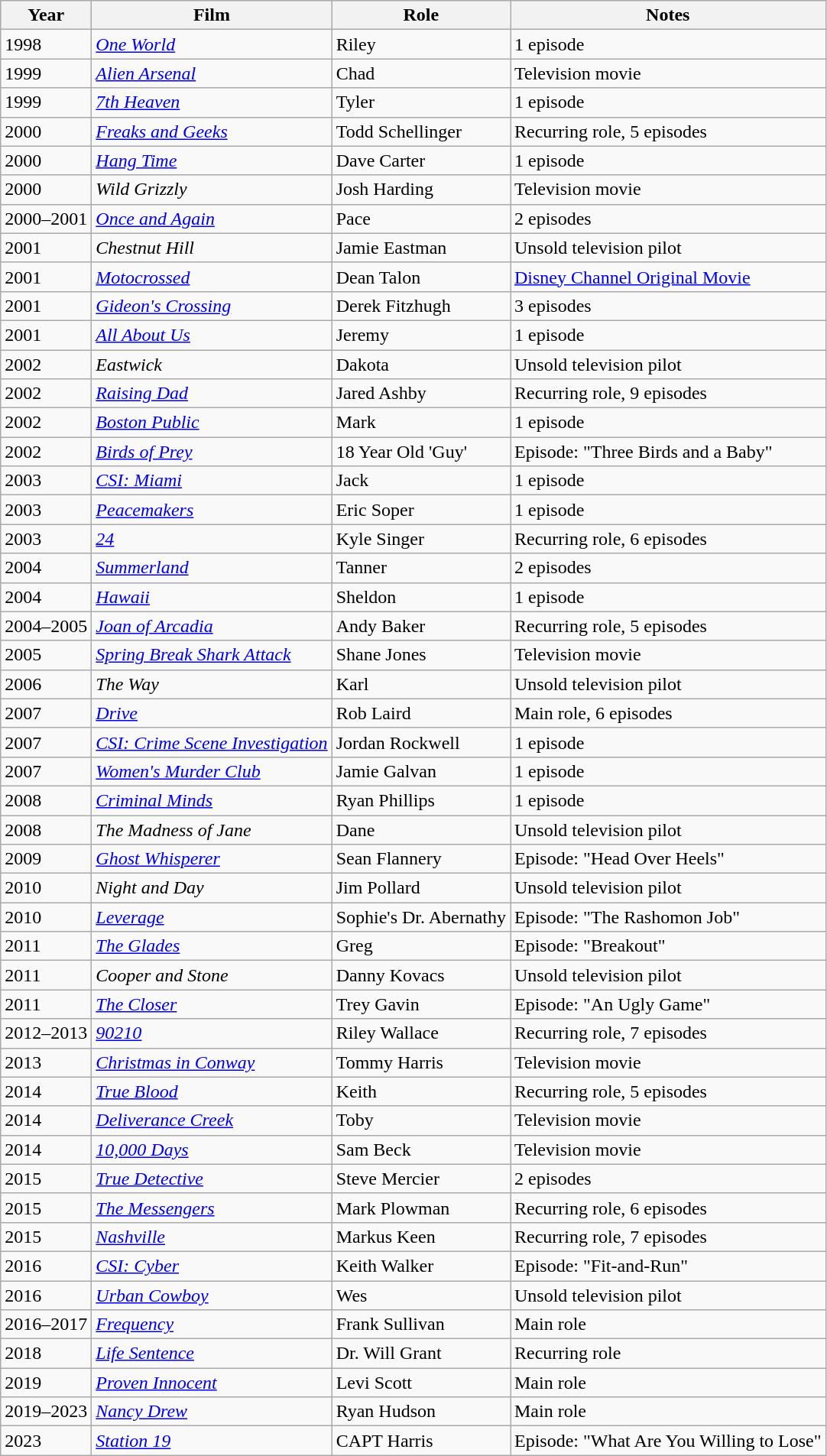<table class="wikitable sortable">
<tr>
<th>Year</th>
<th>Film</th>
<th>Role</th>
<th class="unsortable">Notes</th>
</tr>
<tr>
<td>1998</td>
<td><em><a href='#'>One World</a></em></td>
<td>Riley</td>
<td>1 episode</td>
</tr>
<tr>
<td>1999</td>
<td><em><a href='#'>Alien Arsenal</a></em></td>
<td>Chad</td>
<td>Television movie</td>
</tr>
<tr>
<td>1999</td>
<td><em><a href='#'>7th Heaven</a></em></td>
<td>Tyler</td>
<td>1 episode</td>
</tr>
<tr>
<td>2000</td>
<td><em><a href='#'>Freaks and Geeks</a></em></td>
<td>Todd Schellinger</td>
<td>Recurring role, 5 episodes</td>
</tr>
<tr>
<td>2000</td>
<td><em><a href='#'>Hang Time</a></em></td>
<td>Dave Carter</td>
<td>1 episode</td>
</tr>
<tr>
<td>2000</td>
<td><em>Wild Grizzly</em></td>
<td>Josh Harding</td>
<td>Television movie</td>
</tr>
<tr>
<td>2000–2001</td>
<td><em><a href='#'>Once and Again</a></em></td>
<td>Pace</td>
<td>2 episodes</td>
</tr>
<tr>
<td>2001</td>
<td><em>Chestnut Hill</em></td>
<td>Jamie Eastman</td>
<td>Unsold television pilot</td>
</tr>
<tr>
<td>2001</td>
<td><em><a href='#'>Motocrossed</a></em></td>
<td>Dean Talon</td>
<td><a href='#'>Disney Channel Original Movie</a></td>
</tr>
<tr>
<td>2001</td>
<td><em><a href='#'>Gideon's Crossing</a></em></td>
<td>Derek Fitzhugh</td>
<td>3 episodes</td>
</tr>
<tr>
<td>2001</td>
<td><em><a href='#'>All About Us</a></em></td>
<td>Jeremy</td>
<td>1 episode</td>
</tr>
<tr>
<td>2002</td>
<td><em>Eastwick</em></td>
<td>Dakota</td>
<td>Unsold television pilot</td>
</tr>
<tr>
<td>2002</td>
<td><em><a href='#'>Raising Dad</a></em></td>
<td>Jared Ashby</td>
<td>Recurring role, 9 episodes</td>
</tr>
<tr>
<td>2002</td>
<td><em><a href='#'>Boston Public</a></em></td>
<td>Mark</td>
<td>1 episode</td>
</tr>
<tr>
<td>2002</td>
<td><em><a href='#'>Birds of Prey</a></em></td>
<td>18 Year Old 'Guy'</td>
<td>Episode: "Three Birds and a Baby"</td>
</tr>
<tr>
<td>2003</td>
<td><em><a href='#'>CSI: Miami</a></em></td>
<td>Jack</td>
<td>1 episode</td>
</tr>
<tr>
<td>2003</td>
<td><em><a href='#'>Peacemakers</a></em></td>
<td>Eric Soper</td>
<td>1 episode</td>
</tr>
<tr>
<td>2003</td>
<td><em><a href='#'>24</a></em></td>
<td>Kyle Singer</td>
<td>Recurring role, 6 episodes</td>
</tr>
<tr>
<td>2004</td>
<td><em><a href='#'>Summerland</a></em></td>
<td>Tanner</td>
<td>2 episodes</td>
</tr>
<tr>
<td>2004</td>
<td><em><a href='#'>Hawaii</a></em></td>
<td>Sheldon</td>
<td>1 episode</td>
</tr>
<tr>
<td>2004–2005</td>
<td><em><a href='#'>Joan of Arcadia</a></em></td>
<td>Andy Baker</td>
<td>Recurring role, 5 episodes</td>
</tr>
<tr>
<td>2005</td>
<td><em><a href='#'>Spring Break Shark Attack</a></em></td>
<td>Shane Jones</td>
<td>Television movie</td>
</tr>
<tr>
<td>2006</td>
<td><em>The Way</em></td>
<td>Karl</td>
<td>Unsold television pilot</td>
</tr>
<tr>
<td>2007</td>
<td><em><a href='#'>Drive</a></em></td>
<td>Rob Laird</td>
<td>Main role, 6 episodes</td>
</tr>
<tr>
<td>2007</td>
<td><em><a href='#'>CSI: Crime Scene Investigation</a></em></td>
<td>Jordan Rockwell</td>
<td>1 episode</td>
</tr>
<tr>
<td>2007</td>
<td><em><a href='#'>Women's Murder Club</a></em></td>
<td>Jamie Galvan</td>
<td>1 episode</td>
</tr>
<tr>
<td>2008</td>
<td><em><a href='#'>Criminal Minds</a></em></td>
<td>Ryan Phillips</td>
<td>1 episode</td>
</tr>
<tr>
<td>2008</td>
<td><em>The Madness of Jane</em></td>
<td>Dane</td>
<td>Unsold television pilot</td>
</tr>
<tr>
<td>2009</td>
<td><em><a href='#'>Ghost Whisperer</a></em></td>
<td>Sean Flannery</td>
<td>Episode: "Head Over Heels"</td>
</tr>
<tr>
<td>2010</td>
<td><em>Night and Day</em></td>
<td>Jim Pollard</td>
<td>Unsold television pilot</td>
</tr>
<tr>
<td>2010</td>
<td><em><a href='#'>Leverage</a></em></td>
<td>Sophie's Dr. Abernathy</td>
<td>Episode: "The Rashomon Job"</td>
</tr>
<tr>
<td>2011</td>
<td><em><a href='#'>The Glades</a></em></td>
<td>Greg</td>
<td>Episode: "Breakout"</td>
</tr>
<tr>
<td>2011</td>
<td><em>Cooper and Stone</em></td>
<td>Danny Kovacs</td>
<td>Unsold television pilot</td>
</tr>
<tr>
<td>2011</td>
<td><em><a href='#'>The Closer</a></em></td>
<td>Trey Gavin</td>
<td>Episode: "An Ugly Game"</td>
</tr>
<tr>
<td>2012–2013</td>
<td><em><a href='#'>90210</a></em></td>
<td>Riley Wallace</td>
<td>Recurring role, 7 episodes</td>
</tr>
<tr>
<td>2013</td>
<td><em><a href='#'>Christmas in Conway</a></em></td>
<td>Tommy Harris</td>
<td>Television movie</td>
</tr>
<tr>
<td>2014</td>
<td><em><a href='#'>True Blood</a></em></td>
<td>Keith</td>
<td>Recurring role, 5 episodes</td>
</tr>
<tr>
<td>2014</td>
<td><em><a href='#'>Deliverance Creek</a></em></td>
<td>Toby</td>
<td>Television movie</td>
</tr>
<tr>
<td>2014</td>
<td><em><a href='#'>10,000 Days</a></em></td>
<td>Sam Beck</td>
<td>Television movie</td>
</tr>
<tr>
<td>2015</td>
<td><em><a href='#'>True Detective</a></em></td>
<td>Steve Mercier</td>
<td>2 episodes</td>
</tr>
<tr>
<td>2015</td>
<td><em><a href='#'>The Messengers</a></em></td>
<td>Mark Plowman</td>
<td>Recurring role, 6 episodes</td>
</tr>
<tr>
<td>2015</td>
<td><em><a href='#'>Nashville</a></em></td>
<td>Markus Keen</td>
<td>Recurring role, 7 episodes</td>
</tr>
<tr>
<td>2016</td>
<td><em><a href='#'>CSI: Cyber</a></em></td>
<td>Keith Walker</td>
<td>Episode: "Fit-and-Run"</td>
</tr>
<tr>
<td>2016</td>
<td><em><a href='#'>Urban Cowboy</a></em></td>
<td>Wes</td>
<td>Unsold television pilot</td>
</tr>
<tr>
<td>2016–2017</td>
<td><em><a href='#'>Frequency</a></em></td>
<td>Frank Sullivan</td>
<td>Main role</td>
</tr>
<tr>
<td>2018</td>
<td><em><a href='#'>Life Sentence</a></em></td>
<td>Dr. Will Grant</td>
<td>Recurring role</td>
</tr>
<tr>
<td>2019</td>
<td><em><a href='#'>Proven Innocent</a></em></td>
<td>Levi Scott</td>
<td>Main role</td>
</tr>
<tr>
<td>2019–2023</td>
<td><em><a href='#'>Nancy Drew</a></em></td>
<td>Ryan Hudson</td>
<td>Main role</td>
</tr>
<tr>
<td>2023</td>
<td><em><a href='#'>Station 19</a></em></td>
<td>CAPT Harris</td>
<td>Episode: "What Are You Willing to Lose"</td>
</tr>
</table>
